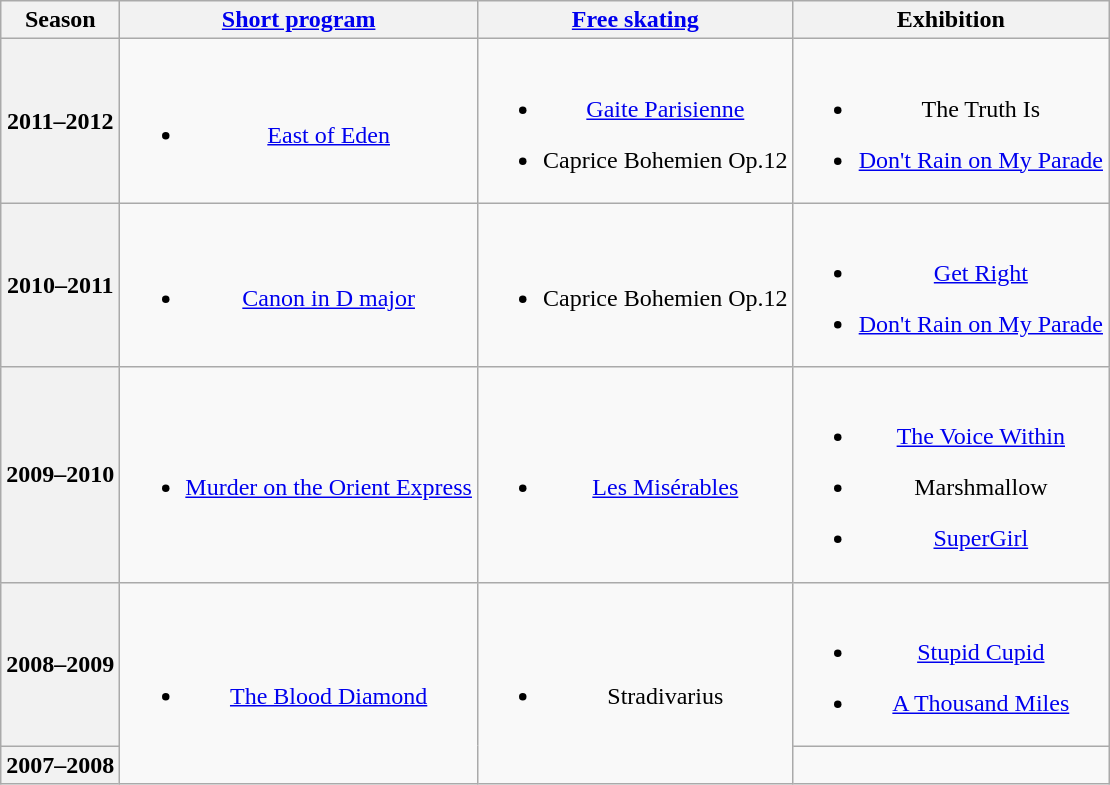<table class="wikitable" style="text-align:center">
<tr>
<th>Season</th>
<th><a href='#'>Short program</a></th>
<th><a href='#'>Free skating</a></th>
<th>Exhibition</th>
</tr>
<tr>
<th>2011–2012 <br></th>
<td><br><ul><li><a href='#'>East of Eden</a> <br></li></ul></td>
<td><br><ul><li><a href='#'>Gaite Parisienne</a> <br></li></ul><ul><li>Caprice Bohemien Op.12 <br></li></ul></td>
<td><br><ul><li>The Truth Is <br></li></ul><ul><li><a href='#'>Don't Rain on My Parade</a> <br></li></ul></td>
</tr>
<tr>
<th>2010–2011 <br></th>
<td><br><ul><li><a href='#'>Canon in D major</a> <br></li></ul></td>
<td><br><ul><li>Caprice Bohemien Op.12 <br></li></ul></td>
<td><br><ul><li><a href='#'>Get Right</a> <br></li></ul><ul><li><a href='#'>Don't Rain on My Parade</a> <br></li></ul></td>
</tr>
<tr>
<th>2009–2010 <br></th>
<td><br><ul><li><a href='#'>Murder on the Orient Express</a> <br></li></ul></td>
<td><br><ul><li><a href='#'>Les Misérables</a> <br></li></ul></td>
<td><br><ul><li><a href='#'>The Voice Within</a> <br></li></ul><ul><li>Marshmallow <br> </li></ul><ul><li><a href='#'>SuperGirl</a> <br></li></ul></td>
</tr>
<tr>
<th>2008–2009 <br></th>
<td rowspan=2><br><ul><li><a href='#'>The Blood Diamond</a> <br></li></ul></td>
<td rowspan=2><br><ul><li>Stradivarius <br></li></ul></td>
<td><br><ul><li><a href='#'>Stupid Cupid</a> <br></li></ul><ul><li><a href='#'>A Thousand Miles</a> <br></li></ul></td>
</tr>
<tr>
<th>2007–2008</th>
<td></td>
</tr>
</table>
